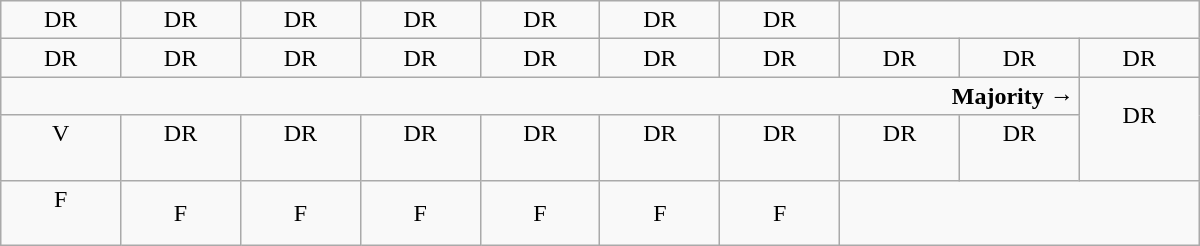<table class="wikitable" style="text-align:center" width=800px>
<tr>
<td>DR</td>
<td>DR</td>
<td>DR</td>
<td>DR</td>
<td>DR</td>
<td>DR</td>
<td>DR</td>
</tr>
<tr>
<td width=50px >DR</td>
<td width=50px >DR</td>
<td width=50px >DR</td>
<td width=50px >DR</td>
<td width=50px >DR</td>
<td width=50px >DR</td>
<td width=50px >DR</td>
<td width=50px >DR</td>
<td width=50px >DR</td>
<td width=50px >DR</td>
</tr>
<tr>
<td colspan=9 style="text-align:right"><strong>Majority →</strong></td>
<td rowspan=2 >DR<br><br></td>
</tr>
<tr>
<td>V<br><br></td>
<td>DR<br><br></td>
<td>DR<br><br></td>
<td>DR<br><br></td>
<td>DR<br><br></td>
<td>DR<br><br></td>
<td>DR<br><br></td>
<td>DR<br><br></td>
<td>DR<br><br></td>
</tr>
<tr>
<td>F<br><br></td>
<td>F</td>
<td>F</td>
<td>F</td>
<td>F</td>
<td>F</td>
<td>F</td>
</tr>
</table>
